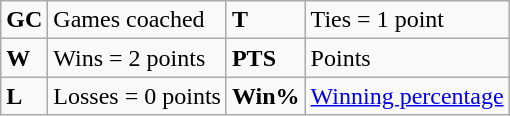<table class="wikitable">
<tr>
<td><strong>GC</strong></td>
<td>Games coached</td>
<td><strong>T</strong></td>
<td>Ties = 1 point</td>
</tr>
<tr>
<td><strong>W</strong></td>
<td>Wins = 2 points</td>
<td><strong>PTS</strong></td>
<td>Points</td>
</tr>
<tr>
<td><strong>L</strong></td>
<td>Losses = 0 points</td>
<td><strong>Win%</strong></td>
<td><a href='#'>Winning percentage</a></td>
</tr>
</table>
